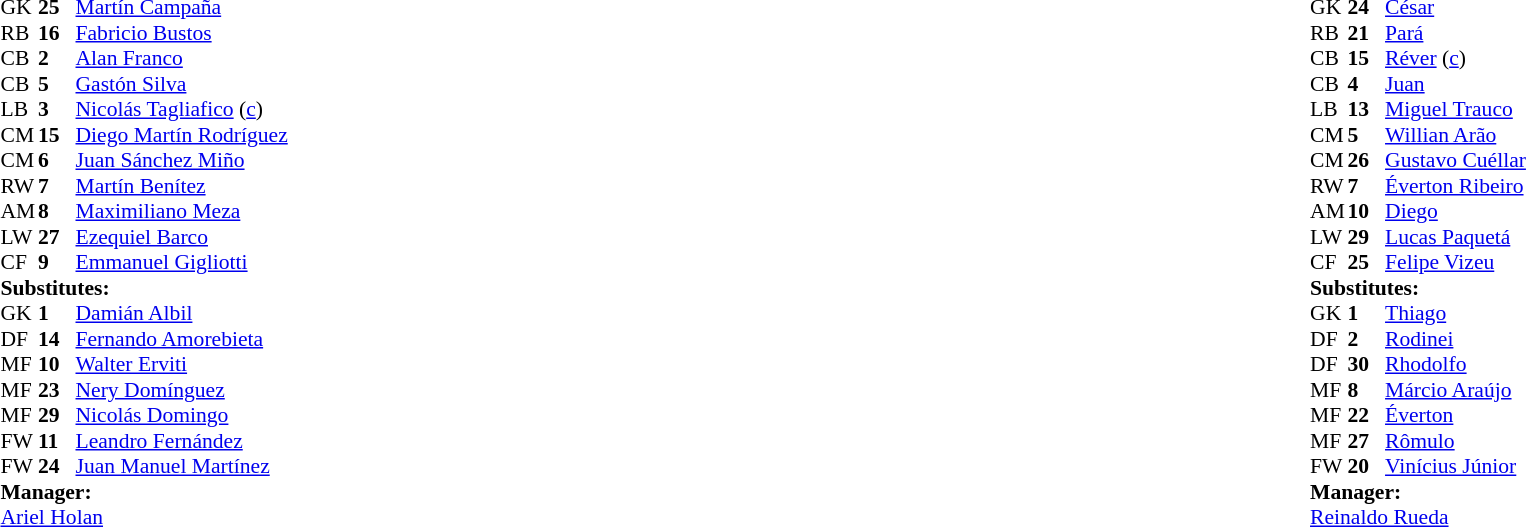<table width="100%">
<tr>
<td style="vertical-align:top; width:40%"><br><table style="font-size: 90%" cellspacing="0" cellpadding="0">
<tr>
<th width=25></th>
<th width=25></th>
</tr>
<tr>
<td>GK</td>
<td><strong>25</strong></td>
<td> <a href='#'>Martín Campaña</a></td>
</tr>
<tr>
<td>RB</td>
<td><strong>16</strong></td>
<td> <a href='#'>Fabricio Bustos</a></td>
<td></td>
</tr>
<tr>
<td>CB</td>
<td><strong>2</strong></td>
<td> <a href='#'>Alan Franco</a></td>
<td></td>
<td></td>
</tr>
<tr>
<td>CB</td>
<td><strong>5</strong></td>
<td> <a href='#'>Gastón Silva</a></td>
</tr>
<tr>
<td>LB</td>
<td><strong>3</strong></td>
<td> <a href='#'>Nicolás Tagliafico</a> (<a href='#'>c</a>)</td>
<td></td>
</tr>
<tr>
<td>CM</td>
<td><strong>15</strong></td>
<td> <a href='#'>Diego Martín Rodríguez</a></td>
</tr>
<tr>
<td>CM</td>
<td><strong>6</strong></td>
<td> <a href='#'>Juan Sánchez Miño</a></td>
</tr>
<tr>
<td>RW</td>
<td><strong>7</strong></td>
<td> <a href='#'>Martín Benítez</a></td>
<td></td>
<td></td>
</tr>
<tr>
<td>AM</td>
<td><strong>8</strong></td>
<td> <a href='#'>Maximiliano Meza</a></td>
<td></td>
<td></td>
</tr>
<tr>
<td>LW</td>
<td><strong>27</strong></td>
<td> <a href='#'>Ezequiel Barco</a></td>
</tr>
<tr>
<td>CF</td>
<td><strong>9</strong></td>
<td> <a href='#'>Emmanuel Gigliotti</a></td>
</tr>
<tr>
<td colspan=3><strong>Substitutes:</strong></td>
</tr>
<tr>
<td>GK</td>
<td><strong>1</strong></td>
<td> <a href='#'>Damián Albil</a></td>
</tr>
<tr>
<td>DF</td>
<td><strong>14</strong></td>
<td> <a href='#'>Fernando Amorebieta</a></td>
<td></td>
<td></td>
</tr>
<tr>
<td>MF</td>
<td><strong>10</strong></td>
<td> <a href='#'>Walter Erviti</a></td>
</tr>
<tr>
<td>MF</td>
<td><strong>23</strong></td>
<td> <a href='#'>Nery Domínguez</a></td>
</tr>
<tr>
<td>MF</td>
<td><strong>29</strong></td>
<td> <a href='#'>Nicolás Domingo</a></td>
<td></td>
<td></td>
</tr>
<tr>
<td>FW</td>
<td><strong>11</strong></td>
<td> <a href='#'>Leandro Fernández</a></td>
</tr>
<tr>
<td>FW</td>
<td><strong>24</strong></td>
<td> <a href='#'>Juan Manuel Martínez</a></td>
<td></td>
<td></td>
</tr>
<tr>
<td colspan=3><strong>Manager:</strong></td>
</tr>
<tr>
<td colspan="4"> <a href='#'>Ariel Holan</a></td>
</tr>
</table>
</td>
<td valign="top"></td>
<td style="vertical-align:top; width:50%"><br><table cellspacing="0" cellpadding="0" style="font-size:90%; margin:auto">
<tr>
<th width=25></th>
<th width=25></th>
</tr>
<tr>
<td>GK</td>
<td><strong>24</strong></td>
<td> <a href='#'>César</a></td>
</tr>
<tr>
<td>RB</td>
<td><strong>21</strong></td>
<td> <a href='#'>Pará</a></td>
</tr>
<tr>
<td>CB</td>
<td><strong>15</strong></td>
<td> <a href='#'>Réver</a> (<a href='#'>c</a>)</td>
</tr>
<tr>
<td>CB</td>
<td><strong>4</strong></td>
<td> <a href='#'>Juan</a></td>
</tr>
<tr>
<td>LB</td>
<td><strong>13</strong></td>
<td> <a href='#'>Miguel Trauco</a></td>
</tr>
<tr>
<td>CM</td>
<td><strong>5</strong></td>
<td> <a href='#'>Willian Arão</a></td>
</tr>
<tr>
<td>CM</td>
<td><strong>26</strong></td>
<td> <a href='#'>Gustavo Cuéllar</a></td>
</tr>
<tr>
<td>RW</td>
<td><strong>7</strong></td>
<td> <a href='#'>Éverton Ribeiro</a></td>
</tr>
<tr>
<td>AM</td>
<td><strong>10</strong></td>
<td> <a href='#'>Diego</a></td>
<td></td>
<td></td>
</tr>
<tr>
<td>LW</td>
<td><strong>29</strong></td>
<td> <a href='#'>Lucas Paquetá</a></td>
<td></td>
<td></td>
</tr>
<tr>
<td>CF</td>
<td><strong>25</strong></td>
<td> <a href='#'>Felipe Vizeu</a></td>
</tr>
<tr>
<td colspan=3><strong>Substitutes:</strong></td>
</tr>
<tr>
<td>GK</td>
<td><strong>1</strong></td>
<td> <a href='#'>Thiago</a></td>
</tr>
<tr>
<td>DF</td>
<td><strong>2</strong></td>
<td> <a href='#'>Rodinei</a></td>
</tr>
<tr>
<td>DF</td>
<td><strong>30</strong></td>
<td> <a href='#'>Rhodolfo</a></td>
</tr>
<tr>
<td>MF</td>
<td><strong>8</strong></td>
<td> <a href='#'>Márcio Araújo</a></td>
</tr>
<tr>
<td>MF</td>
<td><strong>22</strong></td>
<td> <a href='#'>Éverton</a></td>
<td></td>
<td></td>
</tr>
<tr>
<td>MF</td>
<td><strong>27</strong></td>
<td> <a href='#'>Rômulo</a></td>
</tr>
<tr>
<td>FW</td>
<td><strong>20</strong></td>
<td> <a href='#'>Vinícius Júnior</a></td>
<td></td>
<td></td>
</tr>
<tr>
<td colspan=3><strong>Manager:</strong></td>
</tr>
<tr>
<td colspan="4"> <a href='#'>Reinaldo Rueda</a></td>
</tr>
</table>
</td>
</tr>
</table>
